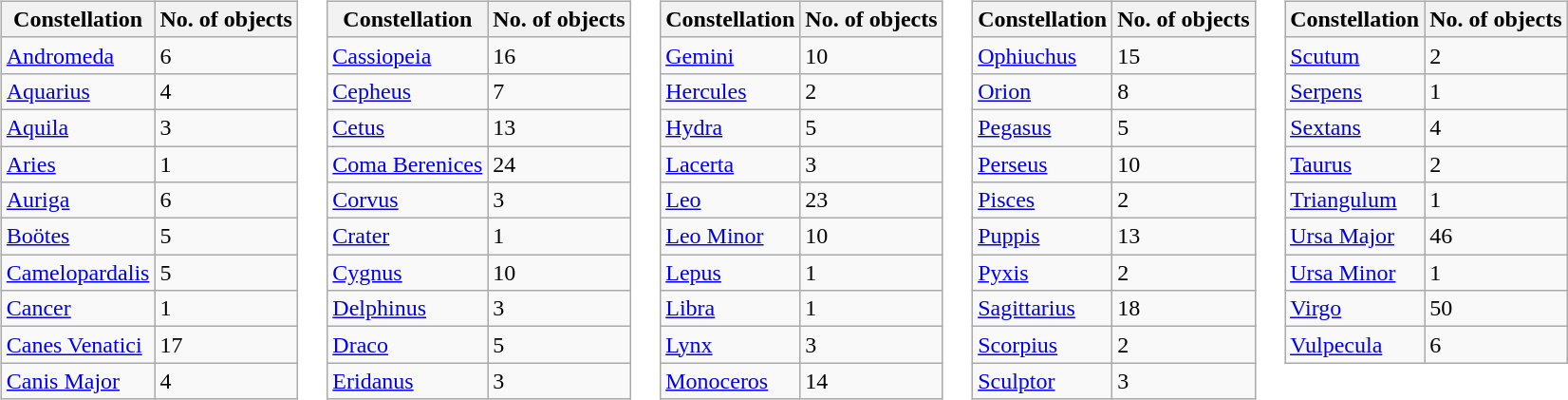<table>
<tr style="vertical-align:text-top;">
<td><br><table class="wikitable">
<tr>
<th>Constellation</th>
<th>No. of objects</th>
</tr>
<tr>
<td><a href='#'>Andromeda</a></td>
<td>6</td>
</tr>
<tr>
<td><a href='#'>Aquarius</a></td>
<td>4</td>
</tr>
<tr>
<td><a href='#'>Aquila</a></td>
<td>3</td>
</tr>
<tr>
<td><a href='#'>Aries</a></td>
<td>1</td>
</tr>
<tr>
<td><a href='#'>Auriga</a></td>
<td>6</td>
</tr>
<tr>
<td><a href='#'>Boötes</a></td>
<td>5</td>
</tr>
<tr>
<td><a href='#'>Camelopardalis</a></td>
<td>5</td>
</tr>
<tr>
<td><a href='#'>Cancer</a></td>
<td>1</td>
</tr>
<tr>
<td><a href='#'>Canes Venatici</a></td>
<td>17</td>
</tr>
<tr>
<td><a href='#'>Canis Major</a></td>
<td>4</td>
</tr>
</table>
</td>
<td><br><table class="wikitable">
<tr>
<th>Constellation</th>
<th>No. of objects</th>
</tr>
<tr>
<td><a href='#'>Cassiopeia</a></td>
<td>16</td>
</tr>
<tr>
<td><a href='#'>Cepheus</a></td>
<td>7</td>
</tr>
<tr>
<td><a href='#'>Cetus</a></td>
<td>13</td>
</tr>
<tr>
<td><a href='#'>Coma Berenices</a></td>
<td>24</td>
</tr>
<tr>
<td><a href='#'>Corvus</a></td>
<td>3</td>
</tr>
<tr>
<td><a href='#'>Crater</a></td>
<td>1</td>
</tr>
<tr>
<td><a href='#'>Cygnus</a></td>
<td>10</td>
</tr>
<tr>
<td><a href='#'>Delphinus</a></td>
<td>3</td>
</tr>
<tr>
<td><a href='#'>Draco</a></td>
<td>5</td>
</tr>
<tr>
<td><a href='#'>Eridanus</a></td>
<td>3</td>
</tr>
</table>
</td>
<td><br><table class="wikitable">
<tr>
<th>Constellation</th>
<th>No. of objects</th>
</tr>
<tr>
<td><a href='#'>Gemini</a></td>
<td>10</td>
</tr>
<tr>
<td><a href='#'>Hercules</a></td>
<td>2</td>
</tr>
<tr>
<td><a href='#'>Hydra</a></td>
<td>5</td>
</tr>
<tr>
<td><a href='#'>Lacerta</a></td>
<td>3</td>
</tr>
<tr>
<td><a href='#'>Leo</a></td>
<td>23</td>
</tr>
<tr>
<td><a href='#'>Leo Minor</a></td>
<td>10</td>
</tr>
<tr>
<td><a href='#'>Lepus</a></td>
<td>1</td>
</tr>
<tr>
<td><a href='#'>Libra</a></td>
<td>1</td>
</tr>
<tr>
<td><a href='#'>Lynx</a></td>
<td>3</td>
</tr>
<tr>
<td><a href='#'>Monoceros</a></td>
<td>14</td>
</tr>
</table>
</td>
<td><br><table class="wikitable">
<tr>
<th>Constellation</th>
<th>No. of objects</th>
</tr>
<tr>
<td><a href='#'>Ophiuchus</a></td>
<td>15</td>
</tr>
<tr>
<td><a href='#'>Orion</a></td>
<td>8</td>
</tr>
<tr>
<td><a href='#'>Pegasus</a></td>
<td>5</td>
</tr>
<tr>
<td><a href='#'>Perseus</a></td>
<td>10</td>
</tr>
<tr>
<td><a href='#'>Pisces</a></td>
<td>2</td>
</tr>
<tr>
<td><a href='#'>Puppis</a></td>
<td>13</td>
</tr>
<tr>
<td><a href='#'>Pyxis</a></td>
<td>2</td>
</tr>
<tr>
<td><a href='#'>Sagittarius</a></td>
<td>18</td>
</tr>
<tr>
<td><a href='#'>Scorpius</a></td>
<td>2</td>
</tr>
<tr>
<td><a href='#'>Sculptor</a></td>
<td>3</td>
</tr>
</table>
</td>
<td><br><table class="wikitable">
<tr>
<th>Constellation</th>
<th>No. of objects</th>
</tr>
<tr>
<td><a href='#'>Scutum</a></td>
<td>2</td>
</tr>
<tr>
<td><a href='#'>Serpens</a></td>
<td>1</td>
</tr>
<tr>
<td><a href='#'>Sextans</a></td>
<td>4</td>
</tr>
<tr>
<td><a href='#'>Taurus</a></td>
<td>2</td>
</tr>
<tr>
<td><a href='#'>Triangulum</a></td>
<td>1</td>
</tr>
<tr>
<td><a href='#'>Ursa Major</a></td>
<td>46</td>
</tr>
<tr>
<td><a href='#'>Ursa Minor</a></td>
<td>1</td>
</tr>
<tr>
<td><a href='#'>Virgo</a></td>
<td>50</td>
</tr>
<tr>
<td><a href='#'>Vulpecula</a></td>
<td>6</td>
</tr>
</table>
</td>
</tr>
</table>
